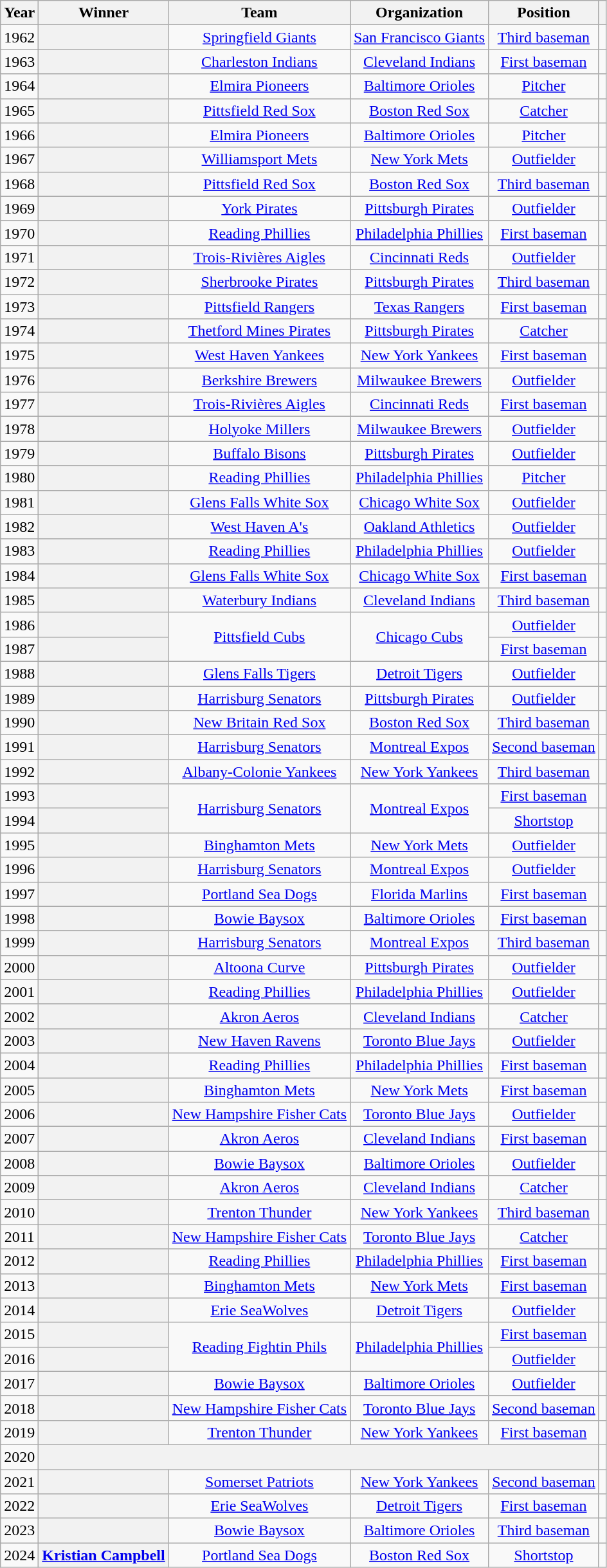<table class="wikitable sortable plainrowheaders" style="text-align:center">
<tr>
<th scope="col">Year</th>
<th scope="col">Winner</th>
<th scope="col">Team</th>
<th scope="col">Organization</th>
<th scope="col">Position</th>
<th scope="col" class="unsortable"></th>
</tr>
<tr>
<td>1962</td>
<th scope="row" style="text-align:center"></th>
<td><a href='#'>Springfield Giants</a></td>
<td><a href='#'>San Francisco Giants</a></td>
<td><a href='#'>Third baseman</a></td>
<td></td>
</tr>
<tr>
<td>1963</td>
<th scope="row" style="text-align:center"></th>
<td><a href='#'>Charleston Indians</a></td>
<td><a href='#'>Cleveland Indians</a></td>
<td><a href='#'>First baseman</a></td>
<td></td>
</tr>
<tr>
<td>1964</td>
<th scope="row" style="text-align:center"></th>
<td><a href='#'>Elmira Pioneers</a></td>
<td><a href='#'>Baltimore Orioles</a></td>
<td><a href='#'>Pitcher</a></td>
<td></td>
</tr>
<tr>
<td>1965</td>
<th scope="row" style="text-align:center"></th>
<td><a href='#'>Pittsfield Red Sox</a></td>
<td><a href='#'>Boston Red Sox</a></td>
<td><a href='#'>Catcher</a></td>
<td></td>
</tr>
<tr>
<td>1966</td>
<th scope="row" style="text-align:center"></th>
<td><a href='#'>Elmira Pioneers</a></td>
<td><a href='#'>Baltimore Orioles</a></td>
<td><a href='#'>Pitcher</a></td>
<td></td>
</tr>
<tr>
<td>1967</td>
<th scope="row" style="text-align:center"></th>
<td><a href='#'>Williamsport Mets</a></td>
<td><a href='#'>New York Mets</a></td>
<td><a href='#'>Outfielder</a></td>
<td></td>
</tr>
<tr>
<td>1968</td>
<th scope="row" style="text-align:center"></th>
<td><a href='#'>Pittsfield Red Sox</a></td>
<td><a href='#'>Boston Red Sox</a></td>
<td><a href='#'>Third baseman</a></td>
<td></td>
</tr>
<tr>
<td>1969</td>
<th scope="row" style="text-align:center"></th>
<td><a href='#'>York Pirates</a></td>
<td><a href='#'>Pittsburgh Pirates</a></td>
<td><a href='#'>Outfielder</a></td>
<td></td>
</tr>
<tr>
<td>1970</td>
<th scope="row" style="text-align:center"></th>
<td><a href='#'>Reading Phillies</a></td>
<td><a href='#'>Philadelphia Phillies</a></td>
<td><a href='#'>First baseman</a></td>
<td></td>
</tr>
<tr>
<td>1971</td>
<th scope="row" style="text-align:center"></th>
<td><a href='#'>Trois-Rivières Aigles</a></td>
<td><a href='#'>Cincinnati Reds</a></td>
<td><a href='#'>Outfielder</a></td>
<td></td>
</tr>
<tr>
<td>1972</td>
<th scope="row" style="text-align:center"></th>
<td><a href='#'>Sherbrooke Pirates</a></td>
<td><a href='#'>Pittsburgh Pirates</a></td>
<td><a href='#'>Third baseman</a></td>
<td></td>
</tr>
<tr>
<td>1973</td>
<th scope="row" style="text-align:center"></th>
<td><a href='#'>Pittsfield Rangers</a></td>
<td><a href='#'>Texas Rangers</a></td>
<td><a href='#'>First baseman</a></td>
<td></td>
</tr>
<tr>
<td>1974</td>
<th scope="row" style="text-align:center"></th>
<td><a href='#'>Thetford Mines Pirates</a></td>
<td><a href='#'>Pittsburgh Pirates</a></td>
<td><a href='#'>Catcher</a></td>
<td></td>
</tr>
<tr>
<td>1975</td>
<th scope="row" style="text-align:center"></th>
<td><a href='#'>West Haven Yankees</a></td>
<td><a href='#'>New York Yankees</a></td>
<td><a href='#'>First baseman</a></td>
<td></td>
</tr>
<tr>
<td>1976</td>
<th scope="row" style="text-align:center"></th>
<td><a href='#'>Berkshire Brewers</a></td>
<td><a href='#'>Milwaukee Brewers</a></td>
<td><a href='#'>Outfielder</a></td>
<td></td>
</tr>
<tr>
<td>1977</td>
<th scope="row" style="text-align:center"></th>
<td><a href='#'>Trois-Rivières Aigles</a></td>
<td><a href='#'>Cincinnati Reds</a></td>
<td><a href='#'>First baseman</a></td>
<td></td>
</tr>
<tr>
<td>1978</td>
<th scope="row" style="text-align:center"></th>
<td><a href='#'>Holyoke Millers</a></td>
<td><a href='#'>Milwaukee Brewers</a></td>
<td><a href='#'>Outfielder</a></td>
<td></td>
</tr>
<tr>
<td>1979</td>
<th scope="row" style="text-align:center"></th>
<td><a href='#'>Buffalo Bisons</a></td>
<td><a href='#'>Pittsburgh Pirates</a></td>
<td><a href='#'>Outfielder</a></td>
<td></td>
</tr>
<tr>
<td>1980</td>
<th scope="row" style="text-align:center"></th>
<td><a href='#'>Reading Phillies</a></td>
<td><a href='#'>Philadelphia Phillies</a></td>
<td><a href='#'>Pitcher</a></td>
<td></td>
</tr>
<tr>
<td>1981</td>
<th scope="row" style="text-align:center"></th>
<td><a href='#'>Glens Falls White Sox</a></td>
<td><a href='#'>Chicago White Sox</a></td>
<td><a href='#'>Outfielder</a></td>
<td></td>
</tr>
<tr>
<td>1982</td>
<th scope="row" style="text-align:center"></th>
<td><a href='#'>West Haven A's</a></td>
<td><a href='#'>Oakland Athletics</a></td>
<td><a href='#'>Outfielder</a></td>
<td></td>
</tr>
<tr>
<td>1983</td>
<th scope="row" style="text-align:center"></th>
<td><a href='#'>Reading Phillies</a></td>
<td><a href='#'>Philadelphia Phillies</a></td>
<td><a href='#'>Outfielder</a></td>
<td></td>
</tr>
<tr>
<td>1984</td>
<th scope="row" style="text-align:center"></th>
<td><a href='#'>Glens Falls White Sox</a></td>
<td><a href='#'>Chicago White Sox</a></td>
<td><a href='#'>First baseman</a></td>
<td></td>
</tr>
<tr>
<td>1985</td>
<th scope="row" style="text-align:center"></th>
<td><a href='#'>Waterbury Indians</a></td>
<td><a href='#'>Cleveland Indians</a></td>
<td><a href='#'>Third baseman</a></td>
<td></td>
</tr>
<tr>
<td>1986</td>
<th scope="row" style="text-align:center"></th>
<td rowspan="2"><a href='#'>Pittsfield Cubs</a></td>
<td rowspan="2"><a href='#'>Chicago Cubs</a></td>
<td><a href='#'>Outfielder</a></td>
<td></td>
</tr>
<tr>
<td>1987</td>
<th scope="row" style="text-align:center"></th>
<td><a href='#'>First baseman</a></td>
<td></td>
</tr>
<tr>
<td>1988</td>
<th scope="row" style="text-align:center"></th>
<td><a href='#'>Glens Falls Tigers</a></td>
<td><a href='#'>Detroit Tigers</a></td>
<td><a href='#'>Outfielder</a></td>
<td></td>
</tr>
<tr>
<td>1989</td>
<th scope="row" style="text-align:center"></th>
<td><a href='#'>Harrisburg Senators</a></td>
<td><a href='#'>Pittsburgh Pirates</a></td>
<td><a href='#'>Outfielder</a></td>
<td></td>
</tr>
<tr>
<td>1990</td>
<th scope="row" style="text-align:center"></th>
<td><a href='#'>New Britain Red Sox</a></td>
<td><a href='#'>Boston Red Sox</a></td>
<td><a href='#'>Third baseman</a></td>
<td></td>
</tr>
<tr>
<td>1991</td>
<th scope="row" style="text-align:center"></th>
<td><a href='#'>Harrisburg Senators</a></td>
<td><a href='#'>Montreal Expos</a></td>
<td><a href='#'>Second baseman</a></td>
<td></td>
</tr>
<tr>
<td>1992</td>
<th scope="row" style="text-align:center"></th>
<td><a href='#'>Albany-Colonie Yankees</a></td>
<td><a href='#'>New York Yankees</a></td>
<td><a href='#'>Third baseman</a></td>
<td></td>
</tr>
<tr>
<td>1993</td>
<th scope="row" style="text-align:center"></th>
<td rowspan="2"><a href='#'>Harrisburg Senators</a></td>
<td rowspan="2"><a href='#'>Montreal Expos</a></td>
<td><a href='#'>First baseman</a></td>
<td></td>
</tr>
<tr>
<td>1994</td>
<th scope="row" style="text-align:center"></th>
<td><a href='#'>Shortstop</a></td>
<td></td>
</tr>
<tr>
<td>1995</td>
<th scope="row" style="text-align:center"></th>
<td><a href='#'>Binghamton Mets</a></td>
<td><a href='#'>New York Mets</a></td>
<td><a href='#'>Outfielder</a></td>
<td></td>
</tr>
<tr>
<td>1996</td>
<th scope="row" style="text-align:center"></th>
<td><a href='#'>Harrisburg Senators</a></td>
<td><a href='#'>Montreal Expos</a></td>
<td><a href='#'>Outfielder</a></td>
<td></td>
</tr>
<tr>
<td>1997</td>
<th scope="row" style="text-align:center"></th>
<td><a href='#'>Portland Sea Dogs</a></td>
<td><a href='#'>Florida Marlins</a></td>
<td><a href='#'>First baseman</a></td>
<td></td>
</tr>
<tr>
<td>1998</td>
<th scope="row" style="text-align:center"></th>
<td><a href='#'>Bowie Baysox</a></td>
<td><a href='#'>Baltimore Orioles</a></td>
<td><a href='#'>First baseman</a></td>
<td></td>
</tr>
<tr>
<td>1999</td>
<th scope="row" style="text-align:center"></th>
<td><a href='#'>Harrisburg Senators</a></td>
<td><a href='#'>Montreal Expos</a></td>
<td><a href='#'>Third baseman</a></td>
<td></td>
</tr>
<tr>
<td>2000</td>
<th scope="row" style="text-align:center"></th>
<td><a href='#'>Altoona Curve</a></td>
<td><a href='#'>Pittsburgh Pirates</a></td>
<td><a href='#'>Outfielder</a></td>
<td></td>
</tr>
<tr>
<td>2001</td>
<th scope="row" style="text-align:center"></th>
<td><a href='#'>Reading Phillies</a></td>
<td><a href='#'>Philadelphia Phillies</a></td>
<td><a href='#'>Outfielder</a></td>
<td></td>
</tr>
<tr>
<td>2002</td>
<th scope="row" style="text-align:center"></th>
<td><a href='#'>Akron Aeros</a></td>
<td><a href='#'>Cleveland Indians</a></td>
<td><a href='#'>Catcher</a></td>
<td></td>
</tr>
<tr>
<td>2003</td>
<th scope="row" style="text-align:center"></th>
<td><a href='#'>New Haven Ravens</a></td>
<td><a href='#'>Toronto Blue Jays</a></td>
<td><a href='#'>Outfielder</a></td>
<td></td>
</tr>
<tr>
<td>2004</td>
<th scope="row" style="text-align:center"></th>
<td><a href='#'>Reading Phillies</a></td>
<td><a href='#'>Philadelphia Phillies</a></td>
<td><a href='#'>First baseman</a></td>
<td></td>
</tr>
<tr>
<td>2005</td>
<th scope="row" style="text-align:center"></th>
<td><a href='#'>Binghamton Mets</a></td>
<td><a href='#'>New York Mets</a></td>
<td><a href='#'>First baseman</a></td>
<td></td>
</tr>
<tr>
<td>2006</td>
<th scope="row" style="text-align:center"></th>
<td><a href='#'>New Hampshire Fisher Cats</a></td>
<td><a href='#'>Toronto Blue Jays</a></td>
<td><a href='#'>Outfielder</a></td>
<td></td>
</tr>
<tr>
<td>2007</td>
<th scope="row" style="text-align:center"></th>
<td><a href='#'>Akron Aeros</a></td>
<td><a href='#'>Cleveland Indians</a></td>
<td><a href='#'>First baseman</a></td>
<td></td>
</tr>
<tr>
<td>2008</td>
<th scope="row" style="text-align:center"></th>
<td><a href='#'>Bowie Baysox</a></td>
<td><a href='#'>Baltimore Orioles</a></td>
<td><a href='#'>Outfielder</a></td>
<td></td>
</tr>
<tr>
<td>2009</td>
<th scope="row" style="text-align:center"></th>
<td><a href='#'>Akron Aeros</a></td>
<td><a href='#'>Cleveland Indians</a></td>
<td><a href='#'>Catcher</a></td>
<td></td>
</tr>
<tr>
<td>2010</td>
<th scope="row" style="text-align:center"></th>
<td><a href='#'>Trenton Thunder</a></td>
<td><a href='#'>New York Yankees</a></td>
<td><a href='#'>Third baseman</a></td>
<td></td>
</tr>
<tr>
<td>2011</td>
<th scope="row" style="text-align:center"></th>
<td><a href='#'>New Hampshire Fisher Cats</a></td>
<td><a href='#'>Toronto Blue Jays</a></td>
<td><a href='#'>Catcher</a></td>
<td></td>
</tr>
<tr>
<td>2012</td>
<th scope="row" style="text-align:center"></th>
<td><a href='#'>Reading Phillies</a></td>
<td><a href='#'>Philadelphia Phillies</a></td>
<td><a href='#'>First baseman</a></td>
<td></td>
</tr>
<tr>
<td>2013</td>
<th scope="row" style="text-align:center"></th>
<td><a href='#'>Binghamton Mets</a></td>
<td><a href='#'>New York Mets</a></td>
<td><a href='#'>First baseman</a></td>
<td></td>
</tr>
<tr>
<td>2014</td>
<th scope="row" style="text-align:center"></th>
<td><a href='#'>Erie SeaWolves</a></td>
<td><a href='#'>Detroit Tigers</a></td>
<td><a href='#'>Outfielder</a></td>
<td></td>
</tr>
<tr>
<td>2015</td>
<th scope="row" style="text-align:center"></th>
<td rowspan="2"><a href='#'>Reading Fightin Phils</a></td>
<td rowspan="2"><a href='#'>Philadelphia Phillies</a></td>
<td><a href='#'>First baseman</a></td>
<td></td>
</tr>
<tr>
<td>2016</td>
<th scope="row" style="text-align:center"></th>
<td><a href='#'>Outfielder</a></td>
<td></td>
</tr>
<tr>
<td>2017</td>
<th scope="row" style="text-align:center"></th>
<td><a href='#'>Bowie Baysox</a></td>
<td><a href='#'>Baltimore Orioles</a></td>
<td><a href='#'>Outfielder</a></td>
<td></td>
</tr>
<tr>
<td>2018</td>
<th scope="row" style="text-align:center"></th>
<td><a href='#'>New Hampshire Fisher Cats</a></td>
<td><a href='#'>Toronto Blue Jays</a></td>
<td><a href='#'>Second baseman</a></td>
<td></td>
</tr>
<tr>
<td>2019</td>
<th scope="row" style="text-align:center"></th>
<td><a href='#'>Trenton Thunder</a></td>
<td><a href='#'>New York Yankees</a></td>
<td><a href='#'>First baseman</a></td>
<td></td>
</tr>
<tr>
<td>2020</td>
<th scope="row" style="text-align:center" colspan="4"></th>
<td></td>
</tr>
<tr>
<td>2021</td>
<th scope="row" style="text-align:center"></th>
<td><a href='#'>Somerset Patriots</a></td>
<td><a href='#'>New York Yankees</a></td>
<td><a href='#'>Second baseman</a></td>
<td></td>
</tr>
<tr>
<td>2022</td>
<th scope="row" style="text-align:center"></th>
<td><a href='#'>Erie SeaWolves</a></td>
<td><a href='#'>Detroit Tigers</a></td>
<td><a href='#'>First baseman</a></td>
<td></td>
</tr>
<tr>
<td>2023</td>
<th scope="row" style="text-align:center"></th>
<td><a href='#'>Bowie Baysox</a></td>
<td><a href='#'>Baltimore Orioles</a></td>
<td><a href='#'>Third baseman</a></td>
<td></td>
</tr>
<tr>
<td>2024</td>
<th scope="row" style="text-align:center"><a href='#'>Kristian Campbell</a></th>
<td><a href='#'>Portland Sea Dogs</a></td>
<td><a href='#'>Boston Red Sox</a></td>
<td><a href='#'>Shortstop</a></td>
<td></td>
</tr>
</table>
